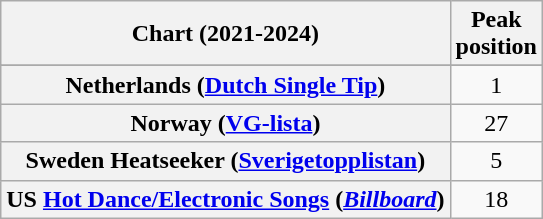<table class="wikitable sortable plainrowheaders" style="text-align:center;">
<tr>
<th scope="col">Chart (2021-2024)</th>
<th scope="col">Peak<br>position</th>
</tr>
<tr>
</tr>
<tr>
</tr>
<tr>
<th scope="row">Netherlands (<a href='#'>Dutch Single Tip</a>)</th>
<td>1</td>
</tr>
<tr>
<th scope="row">Norway (<a href='#'>VG-lista</a>)</th>
<td>27</td>
</tr>
<tr>
<th scope="row">Sweden Heatseeker (<a href='#'>Sverigetopplistan</a>)</th>
<td>5</td>
</tr>
<tr>
<th scope="row">US <a href='#'>Hot Dance/Electronic Songs</a> (<em><a href='#'>Billboard</a></em>)</th>
<td>18</td>
</tr>
</table>
